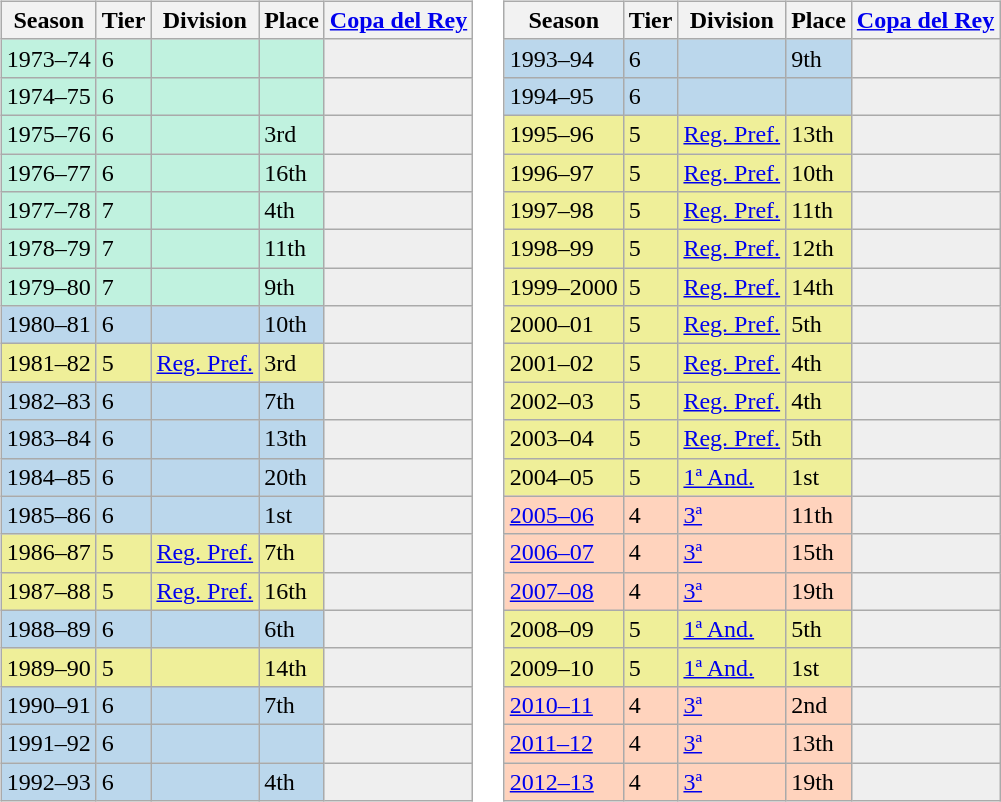<table>
<tr>
<td valign="top" width=0%><br><table class="wikitable">
<tr style="background:#f0f6fa;">
<th>Season</th>
<th>Tier</th>
<th>Division</th>
<th>Place</th>
<th><a href='#'>Copa del Rey</a></th>
</tr>
<tr>
<td style="background:#C0F2DF;">1973–74</td>
<td style="background:#C0F2DF;">6</td>
<td style="background:#C0F2DF;"></td>
<td style="background:#C0F2DF;"></td>
<th style="background:#efefef;"></th>
</tr>
<tr>
<td style="background:#C0F2DF;">1974–75</td>
<td style="background:#C0F2DF;">6</td>
<td style="background:#C0F2DF;"></td>
<td style="background:#C0F2DF;"></td>
<th style="background:#efefef;"></th>
</tr>
<tr>
<td style="background:#C0F2DF;">1975–76</td>
<td style="background:#C0F2DF;">6</td>
<td style="background:#C0F2DF;"></td>
<td style="background:#C0F2DF;">3rd</td>
<th style="background:#efefef;"></th>
</tr>
<tr>
<td style="background:#C0F2DF;">1976–77</td>
<td style="background:#C0F2DF;">6</td>
<td style="background:#C0F2DF;"></td>
<td style="background:#C0F2DF;">16th</td>
<th style="background:#efefef;"></th>
</tr>
<tr>
<td style="background:#C0F2DF;">1977–78</td>
<td style="background:#C0F2DF;">7</td>
<td style="background:#C0F2DF;"></td>
<td style="background:#C0F2DF;">4th</td>
<th style="background:#efefef;"></th>
</tr>
<tr>
<td style="background:#C0F2DF;">1978–79</td>
<td style="background:#C0F2DF;">7</td>
<td style="background:#C0F2DF;"></td>
<td style="background:#C0F2DF;">11th</td>
<th style="background:#efefef;"></th>
</tr>
<tr>
<td style="background:#C0F2DF;">1979–80</td>
<td style="background:#C0F2DF;">7</td>
<td style="background:#C0F2DF;"></td>
<td style="background:#C0F2DF;">9th</td>
<th style="background:#efefef;"></th>
</tr>
<tr>
<td style="background:#BBD7EC;">1980–81</td>
<td style="background:#BBD7EC;">6</td>
<td style="background:#BBD7EC;"></td>
<td style="background:#BBD7EC;">10th</td>
<th style="background:#efefef;"></th>
</tr>
<tr>
<td style="background:#EFEF99;">1981–82</td>
<td style="background:#EFEF99;">5</td>
<td style="background:#EFEF99;"><a href='#'>Reg. Pref.</a></td>
<td style="background:#EFEF99;">3rd</td>
<th style="background:#efefef;"></th>
</tr>
<tr>
<td style="background:#BBD7EC;">1982–83</td>
<td style="background:#BBD7EC;">6</td>
<td style="background:#BBD7EC;"></td>
<td style="background:#BBD7EC;">7th</td>
<th style="background:#efefef;"></th>
</tr>
<tr>
<td style="background:#BBD7EC;">1983–84</td>
<td style="background:#BBD7EC;">6</td>
<td style="background:#BBD7EC;"></td>
<td style="background:#BBD7EC;">13th</td>
<th style="background:#efefef;"></th>
</tr>
<tr>
<td style="background:#BBD7EC;">1984–85</td>
<td style="background:#BBD7EC;">6</td>
<td style="background:#BBD7EC;"></td>
<td style="background:#BBD7EC;">20th</td>
<th style="background:#efefef;"></th>
</tr>
<tr>
<td style="background:#BBD7EC;">1985–86</td>
<td style="background:#BBD7EC;">6</td>
<td style="background:#BBD7EC;"></td>
<td style="background:#BBD7EC;">1st</td>
<th style="background:#efefef;"></th>
</tr>
<tr>
<td style="background:#EFEF99;">1986–87</td>
<td style="background:#EFEF99;">5</td>
<td style="background:#EFEF99;"><a href='#'>Reg. Pref.</a></td>
<td style="background:#EFEF99;">7th</td>
<th style="background:#efefef;"></th>
</tr>
<tr>
<td style="background:#EFEF99;">1987–88</td>
<td style="background:#EFEF99;">5</td>
<td style="background:#EFEF99;"><a href='#'>Reg. Pref.</a></td>
<td style="background:#EFEF99;">16th</td>
<th style="background:#efefef;"></th>
</tr>
<tr>
<td style="background:#BBD7EC;">1988–89</td>
<td style="background:#BBD7EC;">6</td>
<td style="background:#BBD7EC;"></td>
<td style="background:#BBD7EC;">6th</td>
<th style="background:#efefef;"></th>
</tr>
<tr>
<td style="background:#EFEF99;">1989–90</td>
<td style="background:#EFEF99;">5</td>
<td style="background:#EFEF99;"></td>
<td style="background:#EFEF99;">14th</td>
<th style="background:#efefef;"></th>
</tr>
<tr>
<td style="background:#BBD7EC;">1990–91</td>
<td style="background:#BBD7EC;">6</td>
<td style="background:#BBD7EC;"></td>
<td style="background:#BBD7EC;">7th</td>
<th style="background:#efefef;"></th>
</tr>
<tr>
<td style="background:#BBD7EC;">1991–92</td>
<td style="background:#BBD7EC;">6</td>
<td style="background:#BBD7EC;"></td>
<td style="background:#BBD7EC;"></td>
<th style="background:#efefef;"></th>
</tr>
<tr>
<td style="background:#BBD7EC;">1992–93</td>
<td style="background:#BBD7EC;">6</td>
<td style="background:#BBD7EC;"></td>
<td style="background:#BBD7EC;">4th</td>
<th style="background:#efefef;"></th>
</tr>
</table>
</td>
<td valign="top" width=0%><br><table class="wikitable">
<tr style="background:#f0f6fa;">
<th>Season</th>
<th>Tier</th>
<th>Division</th>
<th>Place</th>
<th><a href='#'>Copa del Rey</a></th>
</tr>
<tr>
<td style="background:#BBD7EC;">1993–94</td>
<td style="background:#BBD7EC;">6</td>
<td style="background:#BBD7EC;"></td>
<td style="background:#BBD7EC;">9th</td>
<th style="background:#efefef;"></th>
</tr>
<tr>
<td style="background:#BBD7EC;">1994–95</td>
<td style="background:#BBD7EC;">6</td>
<td style="background:#BBD7EC;"></td>
<td style="background:#BBD7EC;"></td>
<th style="background:#efefef;"></th>
</tr>
<tr>
<td style="background:#EFEF99;">1995–96</td>
<td style="background:#EFEF99;">5</td>
<td style="background:#EFEF99;"><a href='#'>Reg. Pref.</a></td>
<td style="background:#EFEF99;">13th</td>
<th style="background:#efefef;"></th>
</tr>
<tr>
<td style="background:#EFEF99;">1996–97</td>
<td style="background:#EFEF99;">5</td>
<td style="background:#EFEF99;"><a href='#'>Reg. Pref.</a></td>
<td style="background:#EFEF99;">10th</td>
<th style="background:#efefef;"></th>
</tr>
<tr>
<td style="background:#EFEF99;">1997–98</td>
<td style="background:#EFEF99;">5</td>
<td style="background:#EFEF99;"><a href='#'>Reg. Pref.</a></td>
<td style="background:#EFEF99;">11th</td>
<th style="background:#efefef;"></th>
</tr>
<tr>
<td style="background:#EFEF99;">1998–99</td>
<td style="background:#EFEF99;">5</td>
<td style="background:#EFEF99;"><a href='#'>Reg. Pref.</a></td>
<td style="background:#EFEF99;">12th</td>
<th style="background:#efefef;"></th>
</tr>
<tr>
<td style="background:#EFEF99;">1999–2000</td>
<td style="background:#EFEF99;">5</td>
<td style="background:#EFEF99;"><a href='#'>Reg. Pref.</a></td>
<td style="background:#EFEF99;">14th</td>
<th style="background:#efefef;"></th>
</tr>
<tr>
<td style="background:#EFEF99;">2000–01</td>
<td style="background:#EFEF99;">5</td>
<td style="background:#EFEF99;"><a href='#'>Reg. Pref.</a></td>
<td style="background:#EFEF99;">5th</td>
<th style="background:#efefef;"></th>
</tr>
<tr>
<td style="background:#EFEF99;">2001–02</td>
<td style="background:#EFEF99;">5</td>
<td style="background:#EFEF99;"><a href='#'>Reg. Pref.</a></td>
<td style="background:#EFEF99;">4th</td>
<th style="background:#efefef;"></th>
</tr>
<tr>
<td style="background:#EFEF99;">2002–03</td>
<td style="background:#EFEF99;">5</td>
<td style="background:#EFEF99;"><a href='#'>Reg. Pref.</a></td>
<td style="background:#EFEF99;">4th</td>
<th style="background:#efefef;"></th>
</tr>
<tr>
<td style="background:#EFEF99;">2003–04</td>
<td style="background:#EFEF99;">5</td>
<td style="background:#EFEF99;"><a href='#'>Reg. Pref.</a></td>
<td style="background:#EFEF99;">5th</td>
<th style="background:#efefef;"></th>
</tr>
<tr>
<td style="background:#EFEF99;">2004–05</td>
<td style="background:#EFEF99;">5</td>
<td style="background:#EFEF99;"><a href='#'>1ª And.</a></td>
<td style="background:#EFEF99;">1st</td>
<th style="background:#efefef;"></th>
</tr>
<tr>
<td style="background:#FFD3BD;"><a href='#'>2005–06</a></td>
<td style="background:#FFD3BD;">4</td>
<td style="background:#FFD3BD;"><a href='#'>3ª</a></td>
<td style="background:#FFD3BD;">11th</td>
<td style="background:#efefef;"></td>
</tr>
<tr>
<td style="background:#FFD3BD;"><a href='#'>2006–07</a></td>
<td style="background:#FFD3BD;">4</td>
<td style="background:#FFD3BD;"><a href='#'>3ª</a></td>
<td style="background:#FFD3BD;">15th</td>
<td style="background:#efefef;"></td>
</tr>
<tr>
<td style="background:#FFD3BD;"><a href='#'>2007–08</a></td>
<td style="background:#FFD3BD;">4</td>
<td style="background:#FFD3BD;"><a href='#'>3ª</a></td>
<td style="background:#FFD3BD;">19th</td>
<td style="background:#efefef;"></td>
</tr>
<tr>
<td style="background:#EFEF99;">2008–09</td>
<td style="background:#EFEF99;">5</td>
<td style="background:#EFEF99;"><a href='#'>1ª And.</a></td>
<td style="background:#EFEF99;">5th</td>
<th style="background:#efefef;"></th>
</tr>
<tr>
<td style="background:#EFEF99;">2009–10</td>
<td style="background:#EFEF99;">5</td>
<td style="background:#EFEF99;"><a href='#'>1ª And.</a></td>
<td style="background:#EFEF99;">1st</td>
<th style="background:#efefef;"></th>
</tr>
<tr>
<td style="background:#FFD3BD;"><a href='#'>2010–11</a></td>
<td style="background:#FFD3BD;">4</td>
<td style="background:#FFD3BD;"><a href='#'>3ª</a></td>
<td style="background:#FFD3BD;">2nd</td>
<td style="background:#efefef;"></td>
</tr>
<tr>
<td style="background:#FFD3BD;"><a href='#'>2011–12</a></td>
<td style="background:#FFD3BD;">4</td>
<td style="background:#FFD3BD;"><a href='#'>3ª</a></td>
<td style="background:#FFD3BD;">13th</td>
<th style="background:#efefef;"></th>
</tr>
<tr>
<td style="background:#FFD3BD;"><a href='#'>2012–13</a></td>
<td style="background:#FFD3BD;">4</td>
<td style="background:#FFD3BD;"><a href='#'>3ª</a></td>
<td style="background:#FFD3BD;">19th</td>
<th style="background:#efefef;"></th>
</tr>
</table>
</td>
</tr>
</table>
